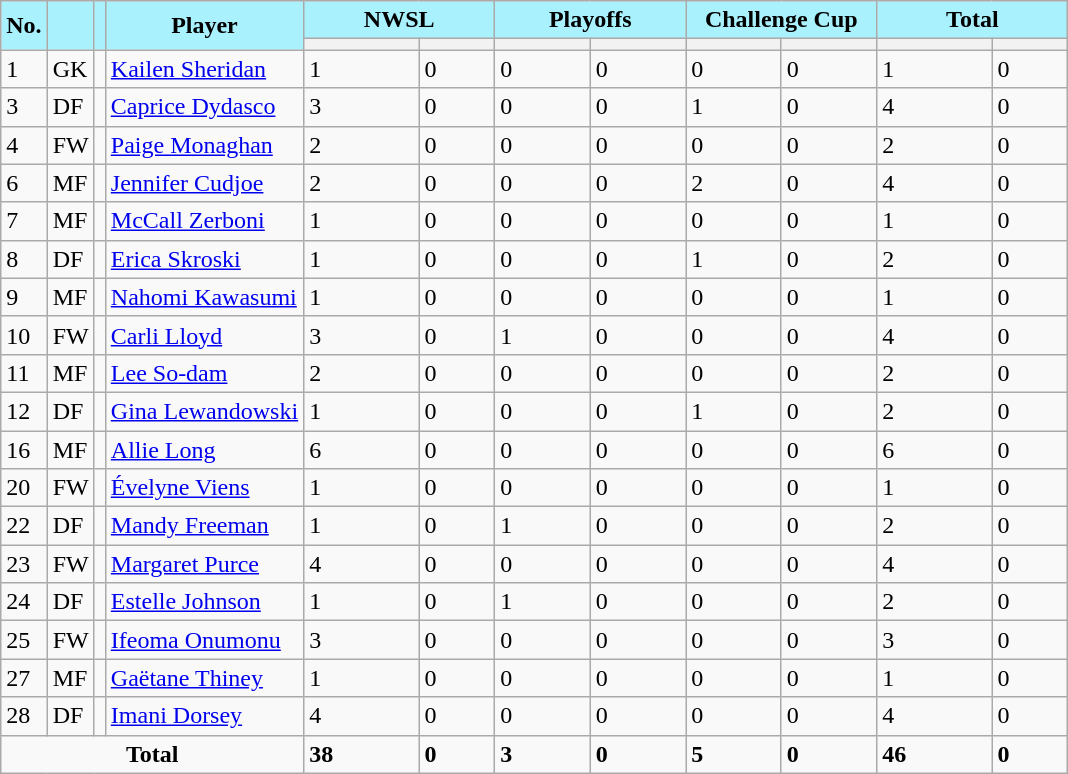<table class="wikitable sortable">
<tr>
<th rowspan="2" style="background:#A9F1FD; color:#000000;">No.</th>
<th rowspan="2" style="background:#A9F1FD; color:#000000;"></th>
<th rowspan="2" style="background:#A9F1FD; color:#000000;"></th>
<th rowspan="2" style="background:#A9F1FD; color:#000000;">Player</th>
<th colspan="2" width=120 style="background:#A9F1FD; color:#000000;">NWSL</th>
<th colspan="2" width=120 style="background:#A9F1FD; color:#000000;">Playoffs</th>
<th colspan="2" width=120 style="background:#A9F1FD; color:#000000;">Challenge Cup</th>
<th colspan="2" width=120 style="background:#A9F1FD; color:#000000;">Total</th>
</tr>
<tr>
<th></th>
<th></th>
<th></th>
<th></th>
<th></th>
<th></th>
<th></th>
<th></th>
</tr>
<tr>
<td>1</td>
<td>GK</td>
<td></td>
<td><a href='#'>Kailen Sheridan</a></td>
<td>1</td>
<td>0</td>
<td>0</td>
<td>0</td>
<td>0</td>
<td>0</td>
<td>1</td>
<td>0</td>
</tr>
<tr>
<td>3</td>
<td>DF</td>
<td></td>
<td><a href='#'>Caprice Dydasco</a></td>
<td>3</td>
<td>0</td>
<td>0</td>
<td>0</td>
<td>1</td>
<td>0</td>
<td>4</td>
<td>0</td>
</tr>
<tr>
<td>4</td>
<td>FW</td>
<td></td>
<td><a href='#'>Paige Monaghan</a></td>
<td>2</td>
<td>0</td>
<td>0</td>
<td>0</td>
<td>0</td>
<td>0</td>
<td>2</td>
<td>0</td>
</tr>
<tr>
<td>6</td>
<td>MF</td>
<td></td>
<td><a href='#'>Jennifer Cudjoe</a></td>
<td>2</td>
<td>0</td>
<td>0</td>
<td>0</td>
<td>2</td>
<td>0</td>
<td>4</td>
<td>0</td>
</tr>
<tr>
<td>7</td>
<td>MF</td>
<td></td>
<td><a href='#'>McCall Zerboni</a></td>
<td>1</td>
<td>0</td>
<td>0</td>
<td>0</td>
<td>0</td>
<td>0</td>
<td>1</td>
<td>0</td>
</tr>
<tr>
<td>8</td>
<td>DF</td>
<td></td>
<td><a href='#'>Erica Skroski</a></td>
<td>1</td>
<td>0</td>
<td>0</td>
<td>0</td>
<td>1</td>
<td>0</td>
<td>2</td>
<td>0</td>
</tr>
<tr>
<td>9</td>
<td>MF</td>
<td></td>
<td><a href='#'>Nahomi Kawasumi</a></td>
<td>1</td>
<td>0</td>
<td>0</td>
<td>0</td>
<td>0</td>
<td>0</td>
<td>1</td>
<td>0</td>
</tr>
<tr>
<td>10</td>
<td>FW</td>
<td></td>
<td><a href='#'>Carli Lloyd</a></td>
<td>3</td>
<td>0</td>
<td>1</td>
<td>0</td>
<td>0</td>
<td>0</td>
<td>4</td>
<td>0</td>
</tr>
<tr>
<td>11</td>
<td>MF</td>
<td></td>
<td><a href='#'>Lee So-dam</a></td>
<td>2</td>
<td>0</td>
<td>0</td>
<td>0</td>
<td>0</td>
<td>0</td>
<td>2</td>
<td>0</td>
</tr>
<tr>
<td>12</td>
<td>DF</td>
<td></td>
<td><a href='#'>Gina Lewandowski</a></td>
<td>1</td>
<td>0</td>
<td>0</td>
<td>0</td>
<td>1</td>
<td>0</td>
<td>2</td>
<td>0</td>
</tr>
<tr>
<td>16</td>
<td>MF</td>
<td></td>
<td><a href='#'>Allie Long</a></td>
<td>6</td>
<td>0</td>
<td>0</td>
<td>0</td>
<td>0</td>
<td>0</td>
<td>6</td>
<td>0</td>
</tr>
<tr>
<td>20</td>
<td>FW</td>
<td></td>
<td><a href='#'>Évelyne Viens</a></td>
<td>1</td>
<td>0</td>
<td>0</td>
<td>0</td>
<td>0</td>
<td>0</td>
<td>1</td>
<td>0</td>
</tr>
<tr>
<td>22</td>
<td>DF</td>
<td></td>
<td><a href='#'>Mandy Freeman</a></td>
<td>1</td>
<td>0</td>
<td>1</td>
<td>0</td>
<td>0</td>
<td>0</td>
<td>2</td>
<td>0</td>
</tr>
<tr>
<td>23</td>
<td>FW</td>
<td></td>
<td><a href='#'>Margaret Purce</a></td>
<td>4</td>
<td>0</td>
<td>0</td>
<td>0</td>
<td>0</td>
<td>0</td>
<td>4</td>
<td>0</td>
</tr>
<tr>
<td>24</td>
<td>DF</td>
<td></td>
<td><a href='#'>Estelle Johnson</a></td>
<td>1</td>
<td>0</td>
<td>1</td>
<td>0</td>
<td>0</td>
<td>0</td>
<td>2</td>
<td>0</td>
</tr>
<tr>
<td>25</td>
<td>FW</td>
<td></td>
<td><a href='#'>Ifeoma Onumonu</a></td>
<td>3</td>
<td>0</td>
<td>0</td>
<td>0</td>
<td>0</td>
<td>0</td>
<td>3</td>
<td>0</td>
</tr>
<tr>
<td>27</td>
<td>MF</td>
<td></td>
<td><a href='#'>Gaëtane Thiney</a></td>
<td>1</td>
<td>0</td>
<td>0</td>
<td>0</td>
<td>0</td>
<td>0</td>
<td>1</td>
<td>0</td>
</tr>
<tr>
<td>28</td>
<td>DF</td>
<td></td>
<td><a href='#'>Imani Dorsey</a></td>
<td>4</td>
<td>0</td>
<td>0</td>
<td>0</td>
<td>0</td>
<td>0</td>
<td>4</td>
<td>0</td>
</tr>
<tr>
<td colspan=4 style="text-align:center;"><strong>Total</strong></td>
<td><strong>38</strong></td>
<td><strong>0</strong></td>
<td><strong>3</strong></td>
<td><strong>0</strong></td>
<td><strong>5</strong></td>
<td><strong>0</strong></td>
<td><strong>46</strong></td>
<td><strong>0</strong></td>
</tr>
</table>
